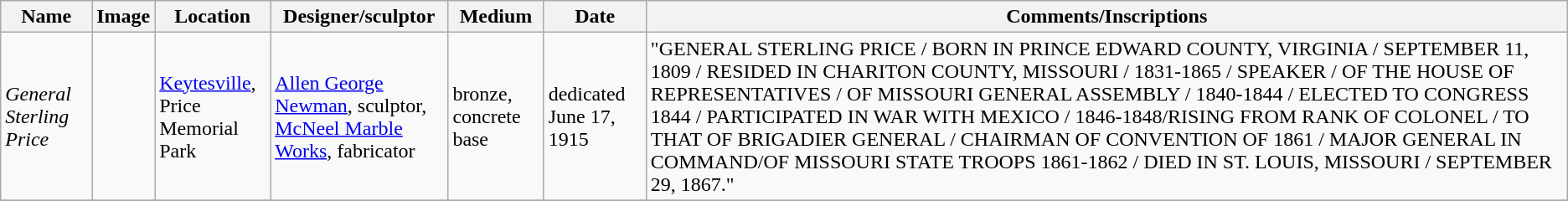<table class="wikitable sortable">
<tr>
<th>Name</th>
<th>Image</th>
<th>Location</th>
<th>Designer/sculptor</th>
<th>Medium</th>
<th>Date</th>
<th>Comments/Inscriptions</th>
</tr>
<tr>
<td><em>General Sterling Price</em></td>
<td></td>
<td><a href='#'>Keytesville</a>,<br>Price Memorial Park</td>
<td><a href='#'>Allen George Newman</a>, sculptor,<br><a href='#'>McNeel Marble Works</a>, fabricator</td>
<td>bronze, concrete base</td>
<td>dedicated June 17, 1915</td>
<td>"GENERAL STERLING PRICE / BORN IN PRINCE EDWARD COUNTY, VIRGINIA / SEPTEMBER 11, 1809 / RESIDED IN CHARITON COUNTY, MISSOURI / 1831-1865 / SPEAKER / OF THE HOUSE OF REPRESENTATIVES / OF MISSOURI GENERAL ASSEMBLY / 1840-1844 / ELECTED TO CONGRESS 1844 / PARTICIPATED IN WAR WITH MEXICO / 1846-1848/RISING FROM RANK OF COLONEL / TO THAT OF BRIGADIER GENERAL / CHAIRMAN OF CONVENTION OF 1861 / MAJOR GENERAL IN COMMAND/OF MISSOURI STATE TROOPS 1861-1862 / DIED IN ST. LOUIS, MISSOURI / SEPTEMBER 29, 1867."</td>
</tr>
<tr>
</tr>
</table>
